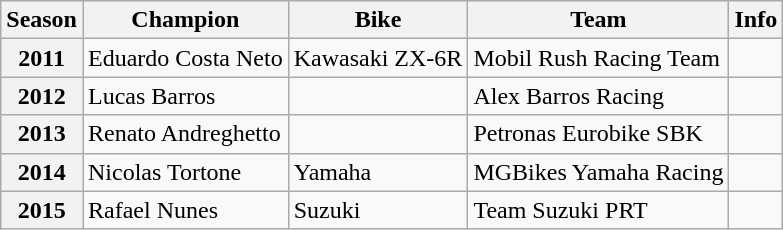<table class="wikitable">
<tr>
<th>Season</th>
<th>Champion</th>
<th>Bike</th>
<th>Team</th>
<th>Info</th>
</tr>
<tr>
<th>2011</th>
<td> Eduardo Costa Neto</td>
<td> Kawasaki ZX-6R</td>
<td> Mobil Rush Racing Team</td>
<td></td>
</tr>
<tr>
<th>2012</th>
<td> Lucas Barros</td>
<td></td>
<td> Alex Barros Racing</td>
<td></td>
</tr>
<tr>
<th>2013</th>
<td> Renato Andreghetto</td>
<td></td>
<td> Petronas Eurobike SBK</td>
<td></td>
</tr>
<tr>
<th>2014</th>
<td> Nicolas Tortone</td>
<td> Yamaha</td>
<td> MGBikes Yamaha Racing</td>
<td></td>
</tr>
<tr>
<th>2015</th>
<td> Rafael Nunes</td>
<td> Suzuki</td>
<td> Team Suzuki PRT</td>
<td></td>
</tr>
</table>
